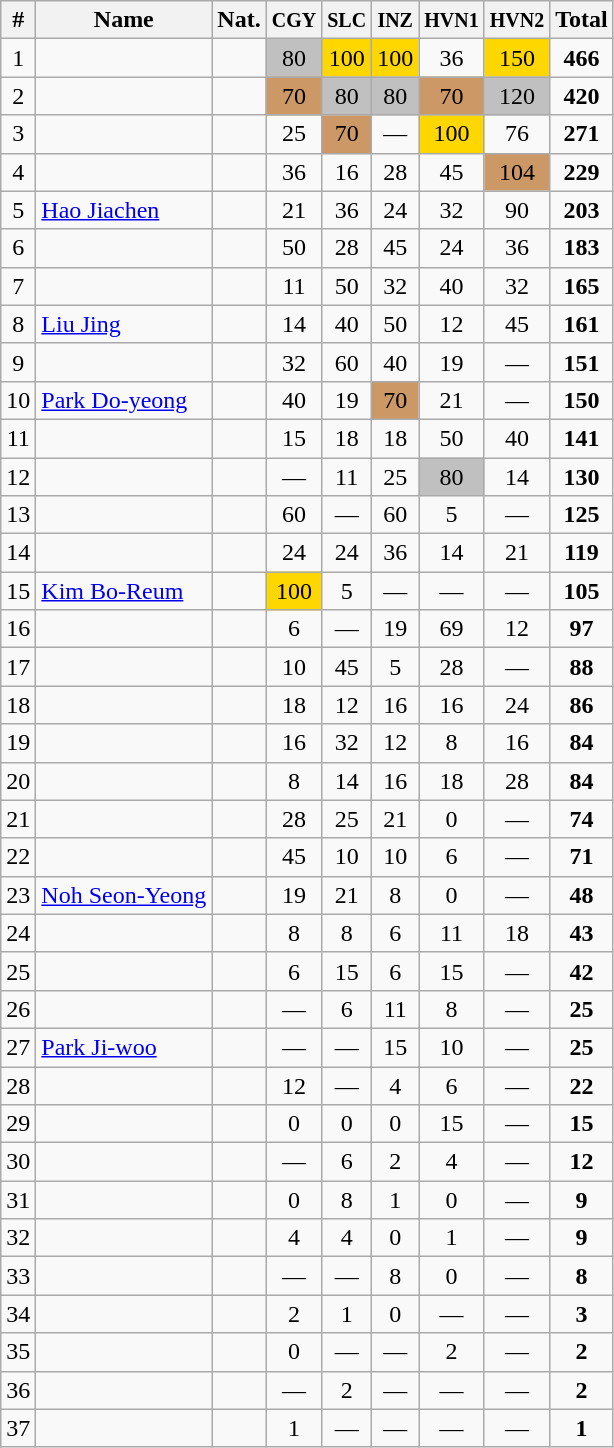<table class="wikitable sortable" style="text-align:center;">
<tr>
<th>#</th>
<th>Name</th>
<th>Nat.</th>
<th><small>CGY</small></th>
<th><small>SLC</small></th>
<th><small>INZ</small></th>
<th><small>HVN1</small></th>
<th><small>HVN2</small></th>
<th>Total</th>
</tr>
<tr>
<td>1</td>
<td align=left></td>
<td></td>
<td bgcolor=silver>80</td>
<td bgcolor=gold>100</td>
<td bgcolor=gold>100</td>
<td>36</td>
<td bgcolor=gold>150</td>
<td><strong>466</strong></td>
</tr>
<tr>
<td>2</td>
<td align=left></td>
<td></td>
<td bgcolor=cc9966>70</td>
<td bgcolor=silver>80</td>
<td bgcolor=silver>80</td>
<td bgcolor=cc9966>70</td>
<td bgcolor=silver>120</td>
<td><strong>420</strong></td>
</tr>
<tr>
<td>3</td>
<td align=left></td>
<td></td>
<td>25</td>
<td bgcolor=cc9966>70</td>
<td>—</td>
<td bgcolor=gold>100</td>
<td>76</td>
<td><strong>271</strong></td>
</tr>
<tr>
<td>4</td>
<td align=left></td>
<td></td>
<td>36</td>
<td>16</td>
<td>28</td>
<td>45</td>
<td bgcolor=cc9966>104</td>
<td><strong>229</strong></td>
</tr>
<tr>
<td>5</td>
<td align=left><a href='#'>Hao Jiachen</a></td>
<td></td>
<td>21</td>
<td>36</td>
<td>24</td>
<td>32</td>
<td>90</td>
<td><strong>203</strong></td>
</tr>
<tr>
<td>6</td>
<td align=left></td>
<td></td>
<td>50</td>
<td>28</td>
<td>45</td>
<td>24</td>
<td>36</td>
<td><strong>183</strong></td>
</tr>
<tr>
<td>7</td>
<td align=left></td>
<td></td>
<td>11</td>
<td>50</td>
<td>32</td>
<td>40</td>
<td>32</td>
<td><strong>165</strong></td>
</tr>
<tr>
<td>8</td>
<td align=left><a href='#'>Liu Jing</a></td>
<td></td>
<td>14</td>
<td>40</td>
<td>50</td>
<td>12</td>
<td>45</td>
<td><strong>161</strong></td>
</tr>
<tr>
<td>9</td>
<td align=left></td>
<td></td>
<td>32</td>
<td>60</td>
<td>40</td>
<td>19</td>
<td>—</td>
<td><strong>151</strong></td>
</tr>
<tr>
<td>10</td>
<td align=left><a href='#'>Park Do-yeong</a></td>
<td></td>
<td>40</td>
<td>19</td>
<td bgcolor=cc9966>70</td>
<td>21</td>
<td>—</td>
<td><strong>150</strong></td>
</tr>
<tr>
<td>11</td>
<td align=left></td>
<td></td>
<td>15</td>
<td>18</td>
<td>18</td>
<td>50</td>
<td>40</td>
<td><strong>141</strong></td>
</tr>
<tr>
<td>12</td>
<td align=left></td>
<td></td>
<td>—</td>
<td>11</td>
<td>25</td>
<td bgcolor=silver>80</td>
<td>14</td>
<td><strong>130</strong></td>
</tr>
<tr>
<td>13</td>
<td align=left></td>
<td></td>
<td>60</td>
<td>—</td>
<td>60</td>
<td>5</td>
<td>—</td>
<td><strong>125</strong></td>
</tr>
<tr>
<td>14</td>
<td align=left></td>
<td></td>
<td>24</td>
<td>24</td>
<td>36</td>
<td>14</td>
<td>21</td>
<td><strong>119</strong></td>
</tr>
<tr>
<td>15</td>
<td align=left><a href='#'>Kim Bo-Reum</a></td>
<td></td>
<td bgcolor=gold>100</td>
<td>5</td>
<td>—</td>
<td>—</td>
<td>—</td>
<td><strong>105</strong></td>
</tr>
<tr>
<td>16</td>
<td align=left></td>
<td></td>
<td>6</td>
<td>—</td>
<td>19</td>
<td>69</td>
<td>12</td>
<td><strong>97</strong></td>
</tr>
<tr>
<td>17</td>
<td align=left></td>
<td></td>
<td>10</td>
<td>45</td>
<td>5</td>
<td>28</td>
<td>—</td>
<td><strong>88</strong></td>
</tr>
<tr>
<td>18</td>
<td align=left></td>
<td></td>
<td>18</td>
<td>12</td>
<td>16</td>
<td>16</td>
<td>24</td>
<td><strong>86</strong></td>
</tr>
<tr>
<td>19</td>
<td align=left></td>
<td></td>
<td>16</td>
<td>32</td>
<td>12</td>
<td>8</td>
<td>16</td>
<td><strong>84</strong></td>
</tr>
<tr>
<td>20</td>
<td align=left></td>
<td></td>
<td>8</td>
<td>14</td>
<td>16</td>
<td>18</td>
<td>28</td>
<td><strong>84</strong></td>
</tr>
<tr>
<td>21</td>
<td align=left></td>
<td></td>
<td>28</td>
<td>25</td>
<td>21</td>
<td>0</td>
<td>—</td>
<td><strong>74</strong></td>
</tr>
<tr>
<td>22</td>
<td align=left></td>
<td></td>
<td>45</td>
<td>10</td>
<td>10</td>
<td>6</td>
<td>—</td>
<td><strong>71</strong></td>
</tr>
<tr>
<td>23</td>
<td align=left><a href='#'>Noh Seon-Yeong</a></td>
<td></td>
<td>19</td>
<td>21</td>
<td>8</td>
<td>0</td>
<td>—</td>
<td><strong>48</strong></td>
</tr>
<tr>
<td>24</td>
<td align=left></td>
<td></td>
<td>8</td>
<td>8</td>
<td>6</td>
<td>11</td>
<td>18</td>
<td><strong>43</strong></td>
</tr>
<tr>
<td>25</td>
<td align=left></td>
<td></td>
<td>6</td>
<td>15</td>
<td>6</td>
<td>15</td>
<td>—</td>
<td><strong>42</strong></td>
</tr>
<tr>
<td>26</td>
<td align=left></td>
<td></td>
<td>—</td>
<td>6</td>
<td>11</td>
<td>8</td>
<td>—</td>
<td><strong>25</strong></td>
</tr>
<tr>
<td>27</td>
<td align=left><a href='#'>Park Ji-woo</a></td>
<td></td>
<td>—</td>
<td>—</td>
<td>15</td>
<td>10</td>
<td>—</td>
<td><strong>25</strong></td>
</tr>
<tr>
<td>28</td>
<td align=left></td>
<td></td>
<td>12</td>
<td>—</td>
<td>4</td>
<td>6</td>
<td>—</td>
<td><strong>22</strong></td>
</tr>
<tr>
<td>29</td>
<td align=left></td>
<td></td>
<td>0</td>
<td>0</td>
<td>0</td>
<td>15</td>
<td>—</td>
<td><strong>15</strong></td>
</tr>
<tr>
<td>30</td>
<td align=left></td>
<td></td>
<td>—</td>
<td>6</td>
<td>2</td>
<td>4</td>
<td>—</td>
<td><strong>12</strong></td>
</tr>
<tr>
<td>31</td>
<td align=left></td>
<td></td>
<td>0</td>
<td>8</td>
<td>1</td>
<td>0</td>
<td>—</td>
<td><strong>9</strong></td>
</tr>
<tr>
<td>32</td>
<td align=left></td>
<td></td>
<td>4</td>
<td>4</td>
<td>0</td>
<td>1</td>
<td>—</td>
<td><strong>9</strong></td>
</tr>
<tr>
<td>33</td>
<td align=left></td>
<td></td>
<td>—</td>
<td>—</td>
<td>8</td>
<td>0</td>
<td>—</td>
<td><strong>8</strong></td>
</tr>
<tr>
<td>34</td>
<td align=left></td>
<td></td>
<td>2</td>
<td>1</td>
<td>0</td>
<td>—</td>
<td>—</td>
<td><strong>3</strong></td>
</tr>
<tr>
<td>35</td>
<td align=left></td>
<td></td>
<td>0</td>
<td>—</td>
<td>—</td>
<td>2</td>
<td>—</td>
<td><strong>2</strong></td>
</tr>
<tr>
<td>36</td>
<td align=left></td>
<td></td>
<td>—</td>
<td>2</td>
<td>—</td>
<td>—</td>
<td>—</td>
<td><strong>2</strong></td>
</tr>
<tr>
<td>37</td>
<td align=left></td>
<td></td>
<td>1</td>
<td>—</td>
<td>—</td>
<td>—</td>
<td>—</td>
<td><strong>1</strong></td>
</tr>
</table>
